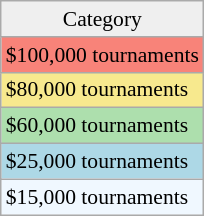<table class=wikitable style=font-size:90%;>
<tr align=center>
<td style="background:#efefef;">Category</td>
</tr>
<tr style="background:#f88379;">
<td>$100,000 tournaments</td>
</tr>
<tr style="background:#f7e98e;">
<td>$80,000 tournaments</td>
</tr>
<tr style="background:#addfad;">
<td>$60,000 tournaments</td>
</tr>
<tr style="background:lightblue;">
<td>$25,000 tournaments</td>
</tr>
<tr style="background:#f0f8ff;">
<td>$15,000 tournaments</td>
</tr>
</table>
